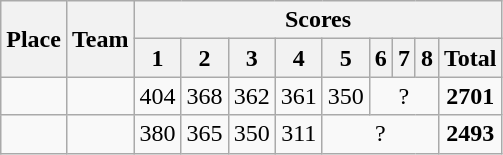<table class=wikitable style="text-align:center">
<tr>
<th rowspan=2>Place</th>
<th rowspan=2>Team</th>
<th colspan=9>Scores</th>
</tr>
<tr>
<th>1</th>
<th>2</th>
<th>3</th>
<th>4</th>
<th>5</th>
<th>6</th>
<th>7</th>
<th>8</th>
<th>Total</th>
</tr>
<tr>
<td></td>
<td align=left></td>
<td>404</td>
<td>368</td>
<td>362</td>
<td>361</td>
<td>350</td>
<td colspan=3>?</td>
<td><strong>2701</strong></td>
</tr>
<tr>
<td></td>
<td align=left></td>
<td>380</td>
<td>365</td>
<td>350</td>
<td>311</td>
<td colspan=4>?</td>
<td><strong>2493</strong></td>
</tr>
</table>
